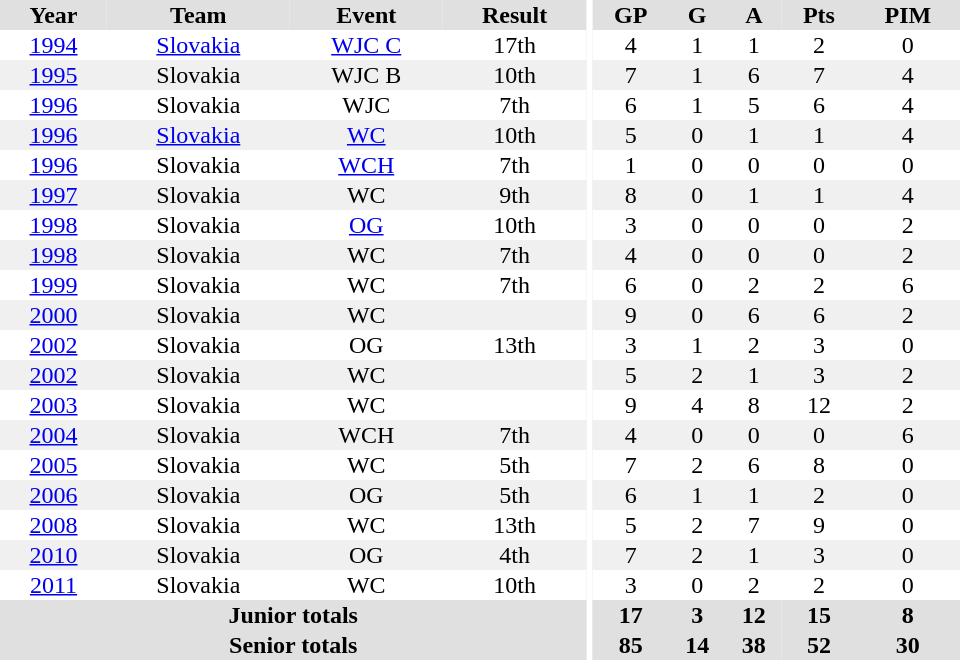<table border="0" cellpadding="1" cellspacing="0" ID="Table3" style="text-align:center; width:40em">
<tr ALIGN="center" bgcolor="#e0e0e0">
<th>Year</th>
<th>Team</th>
<th>Event</th>
<th>Result</th>
<th rowspan="99" bgcolor="#ffffff"></th>
<th>GP</th>
<th>G</th>
<th>A</th>
<th>Pts</th>
<th>PIM</th>
</tr>
<tr>
<td><a href='#'>1994</a></td>
<td><a href='#'>Slovakia</a></td>
<td><a href='#'>WJC C</a></td>
<td>17th</td>
<td>4</td>
<td>1</td>
<td>1</td>
<td>2</td>
<td>0</td>
</tr>
<tr bgcolor="#f0f0f0">
<td><a href='#'>1995</a></td>
<td>Slovakia</td>
<td>WJC B</td>
<td>10th</td>
<td>7</td>
<td>1</td>
<td>6</td>
<td>7</td>
<td>4</td>
</tr>
<tr>
<td><a href='#'>1996</a></td>
<td>Slovakia</td>
<td>WJC</td>
<td>7th</td>
<td>6</td>
<td>1</td>
<td>5</td>
<td>6</td>
<td>4</td>
</tr>
<tr bgcolor="#f0f0f0">
<td><a href='#'>1996</a></td>
<td><a href='#'>Slovakia</a></td>
<td><a href='#'>WC</a></td>
<td>10th</td>
<td>5</td>
<td>0</td>
<td>1</td>
<td>1</td>
<td>4</td>
</tr>
<tr>
<td><a href='#'>1996</a></td>
<td>Slovakia</td>
<td><a href='#'>WCH</a></td>
<td>7th</td>
<td>1</td>
<td>0</td>
<td>0</td>
<td>0</td>
<td>0</td>
</tr>
<tr bgcolor="#f0f0f0">
<td><a href='#'>1997</a></td>
<td>Slovakia</td>
<td>WC</td>
<td>9th</td>
<td>8</td>
<td>0</td>
<td>1</td>
<td>1</td>
<td>4</td>
</tr>
<tr>
<td><a href='#'>1998</a></td>
<td>Slovakia</td>
<td><a href='#'>OG</a></td>
<td>10th</td>
<td>3</td>
<td>0</td>
<td>0</td>
<td>0</td>
<td>2</td>
</tr>
<tr bgcolor="#f0f0f0">
<td><a href='#'>1998</a></td>
<td>Slovakia</td>
<td>WC</td>
<td>7th</td>
<td>4</td>
<td>0</td>
<td>0</td>
<td>0</td>
<td>2</td>
</tr>
<tr>
<td><a href='#'>1999</a></td>
<td>Slovakia</td>
<td>WC</td>
<td>7th</td>
<td>6</td>
<td>0</td>
<td>2</td>
<td>2</td>
<td>6</td>
</tr>
<tr bgcolor="#f0f0f0">
<td><a href='#'>2000</a></td>
<td>Slovakia</td>
<td>WC</td>
<td></td>
<td>9</td>
<td>0</td>
<td>6</td>
<td>6</td>
<td>2</td>
</tr>
<tr>
<td><a href='#'>2002</a></td>
<td>Slovakia</td>
<td>OG</td>
<td>13th</td>
<td>3</td>
<td>1</td>
<td>2</td>
<td>3</td>
<td>0</td>
</tr>
<tr bgcolor="#f0f0f0">
<td><a href='#'>2002</a></td>
<td>Slovakia</td>
<td>WC</td>
<td></td>
<td>5</td>
<td>2</td>
<td>1</td>
<td>3</td>
<td>2</td>
</tr>
<tr>
<td><a href='#'>2003</a></td>
<td>Slovakia</td>
<td>WC</td>
<td></td>
<td>9</td>
<td>4</td>
<td>8</td>
<td>12</td>
<td>2</td>
</tr>
<tr bgcolor="#f0f0f0">
<td><a href='#'>2004</a></td>
<td>Slovakia</td>
<td>WCH</td>
<td>7th</td>
<td>4</td>
<td>0</td>
<td>0</td>
<td>0</td>
<td>6</td>
</tr>
<tr>
<td><a href='#'>2005</a></td>
<td>Slovakia</td>
<td>WC</td>
<td>5th</td>
<td>7</td>
<td>2</td>
<td>6</td>
<td>8</td>
<td>0</td>
</tr>
<tr bgcolor="#f0f0f0">
<td><a href='#'>2006</a></td>
<td>Slovakia</td>
<td>OG</td>
<td>5th</td>
<td>6</td>
<td>1</td>
<td>1</td>
<td>2</td>
<td>0</td>
</tr>
<tr>
<td><a href='#'>2008</a></td>
<td>Slovakia</td>
<td>WC</td>
<td>13th</td>
<td>5</td>
<td>2</td>
<td>7</td>
<td>9</td>
<td>0</td>
</tr>
<tr bgcolor="#f0f0f0">
<td><a href='#'>2010</a></td>
<td>Slovakia</td>
<td>OG</td>
<td>4th</td>
<td>7</td>
<td>2</td>
<td>1</td>
<td>3</td>
<td>0</td>
</tr>
<tr>
<td><a href='#'>2011</a></td>
<td>Slovakia</td>
<td>WC</td>
<td>10th</td>
<td>3</td>
<td>0</td>
<td>2</td>
<td>2</td>
<td>0</td>
</tr>
<tr bgcolor="#e0e0e0">
<th colspan=4>Junior totals</th>
<th>17</th>
<th>3</th>
<th>12</th>
<th>15</th>
<th>8</th>
</tr>
<tr bgcolor="#e0e0e0">
<th colspan=4>Senior totals</th>
<th>85</th>
<th>14</th>
<th>38</th>
<th>52</th>
<th>30</th>
</tr>
</table>
